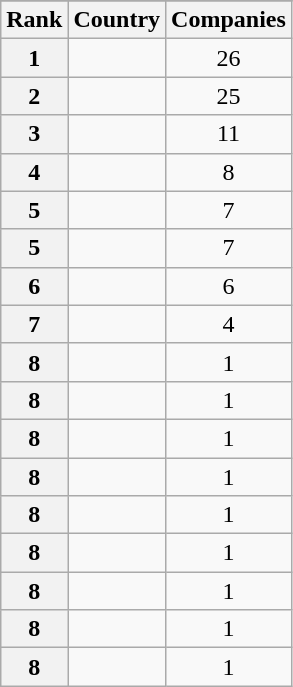<table class="wikitable sortable plainrowheaders" style="text-align: center">
<tr>
</tr>
<tr>
<th scope="col">Rank</th>
<th scope="col">Country</th>
<th scope="col">Companies</th>
</tr>
<tr>
<th scope="row">1</th>
<td style="text-align: left;"></td>
<td>26</td>
</tr>
<tr>
<th scope="row">2</th>
<td style="text-align: left;"></td>
<td>25</td>
</tr>
<tr>
<th scope="row">3</th>
<td style="text-align: left;"></td>
<td>11</td>
</tr>
<tr>
<th scope="row">4</th>
<td style="text-align: left;"></td>
<td>8</td>
</tr>
<tr>
<th scope="row">5</th>
<td style="text-align: left;"></td>
<td>7</td>
</tr>
<tr>
<th scope="row">5</th>
<td style="text-align: left;"></td>
<td>7</td>
</tr>
<tr>
<th scope="row">6</th>
<td style="text-align: left;"></td>
<td>6</td>
</tr>
<tr>
<th scope="row">7</th>
<td style="text-align: left;"></td>
<td>4</td>
</tr>
<tr>
<th scope="row">8</th>
<td style="text-align: left;"></td>
<td>1</td>
</tr>
<tr>
<th scope="row">8</th>
<td style="text-align: left;"></td>
<td>1</td>
</tr>
<tr>
<th scope="row">8</th>
<td style="text-align: left;"></td>
<td>1</td>
</tr>
<tr>
<th scope="row">8</th>
<td style="text-align: left;"></td>
<td>1</td>
</tr>
<tr>
<th scope="row">8</th>
<td style="text-align: left;"></td>
<td>1</td>
</tr>
<tr>
<th scope="row">8</th>
<td style="text-align: left;"></td>
<td>1</td>
</tr>
<tr>
<th scope="row">8</th>
<td style="text-align: left;"></td>
<td>1</td>
</tr>
<tr>
<th scope="row">8</th>
<td style="text-align: left;"></td>
<td>1</td>
</tr>
<tr>
<th scope="row">8</th>
<td style="text-align: left;"></td>
<td>1</td>
</tr>
</table>
